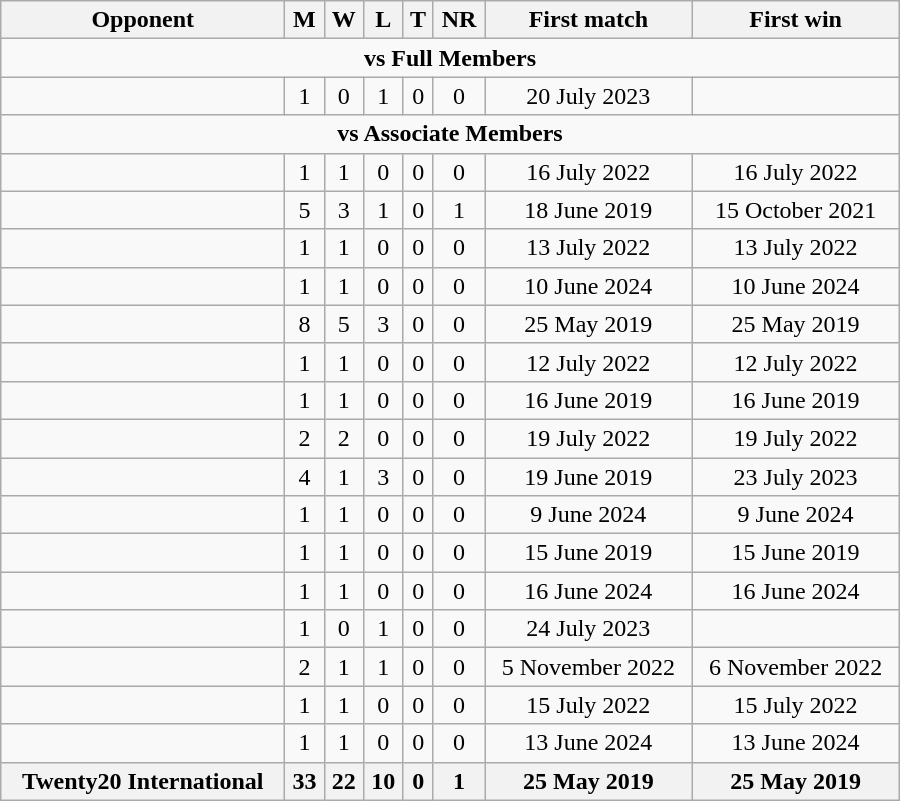<table class="wikitable" style="text-align: center; width: 600px;">
<tr>
<th>Opponent</th>
<th>M</th>
<th>W</th>
<th>L</th>
<th>T</th>
<th>NR</th>
<th>First match</th>
<th>First win</th>
</tr>
<tr>
<td colspan="8" style="text-align:center;"><strong>vs Full Members</strong></td>
</tr>
<tr>
<td align=left></td>
<td>1</td>
<td>0</td>
<td>1</td>
<td>0</td>
<td>0</td>
<td>20 July 2023</td>
<td></td>
</tr>
<tr>
<td colspan="8" style="text-align:center;"><strong>vs Associate Members</strong></td>
</tr>
<tr>
<td align=left></td>
<td>1</td>
<td>1</td>
<td>0</td>
<td>0</td>
<td>0</td>
<td>16 July 2022</td>
<td>16 July 2022</td>
</tr>
<tr>
<td align=left></td>
<td>5</td>
<td>3</td>
<td>1</td>
<td>0</td>
<td>1</td>
<td>18 June 2019</td>
<td>15 October 2021</td>
</tr>
<tr>
<td align=left></td>
<td>1</td>
<td>1</td>
<td>0</td>
<td>0</td>
<td>0</td>
<td>13 July 2022</td>
<td>13 July 2022</td>
</tr>
<tr>
<td align=left></td>
<td>1</td>
<td>1</td>
<td>0</td>
<td>0</td>
<td>0</td>
<td>10 June 2024</td>
<td>10 June 2024</td>
</tr>
<tr>
<td align=left></td>
<td>8</td>
<td>5</td>
<td>3</td>
<td>0</td>
<td>0</td>
<td>25 May 2019</td>
<td>25 May 2019</td>
</tr>
<tr>
<td align=left></td>
<td>1</td>
<td>1</td>
<td>0</td>
<td>0</td>
<td>0</td>
<td>12 July 2022</td>
<td>12 July 2022</td>
</tr>
<tr>
<td align=left></td>
<td>1</td>
<td>1</td>
<td>0</td>
<td>0</td>
<td>0</td>
<td>16 June 2019</td>
<td>16 June 2019</td>
</tr>
<tr>
<td align=left></td>
<td>2</td>
<td>2</td>
<td>0</td>
<td>0</td>
<td>0</td>
<td>19 July 2022</td>
<td>19 July 2022</td>
</tr>
<tr>
<td align=left></td>
<td>4</td>
<td>1</td>
<td>3</td>
<td>0</td>
<td>0</td>
<td>19 June 2019</td>
<td>23 July 2023</td>
</tr>
<tr>
<td align=left></td>
<td>1</td>
<td>1</td>
<td>0</td>
<td>0</td>
<td>0</td>
<td>9 June 2024</td>
<td>9 June 2024</td>
</tr>
<tr>
<td align=left></td>
<td>1</td>
<td>1</td>
<td>0</td>
<td>0</td>
<td>0</td>
<td>15 June 2019</td>
<td>15 June 2019</td>
</tr>
<tr>
<td align=left></td>
<td>1</td>
<td>1</td>
<td>0</td>
<td>0</td>
<td>0</td>
<td>16 June 2024</td>
<td>16 June 2024</td>
</tr>
<tr>
<td align=left></td>
<td>1</td>
<td>0</td>
<td>1</td>
<td>0</td>
<td>0</td>
<td>24 July 2023</td>
<td></td>
</tr>
<tr>
<td align=left></td>
<td>2</td>
<td>1</td>
<td>1</td>
<td>0</td>
<td>0</td>
<td>5 November 2022</td>
<td>6 November 2022</td>
</tr>
<tr>
<td align=left></td>
<td>1</td>
<td>1</td>
<td>0</td>
<td>0</td>
<td>0</td>
<td>15 July 2022</td>
<td>15 July 2022</td>
</tr>
<tr>
<td align=left></td>
<td>1</td>
<td>1</td>
<td>0</td>
<td>0</td>
<td>0</td>
<td>13 June 2024</td>
<td>13 June 2024</td>
</tr>
<tr>
<th align="left">Twenty20 International</th>
<th>33</th>
<th>22</th>
<th>10</th>
<th>0</th>
<th>1</th>
<th>25 May 2019</th>
<th>25 May 2019</th>
</tr>
</table>
